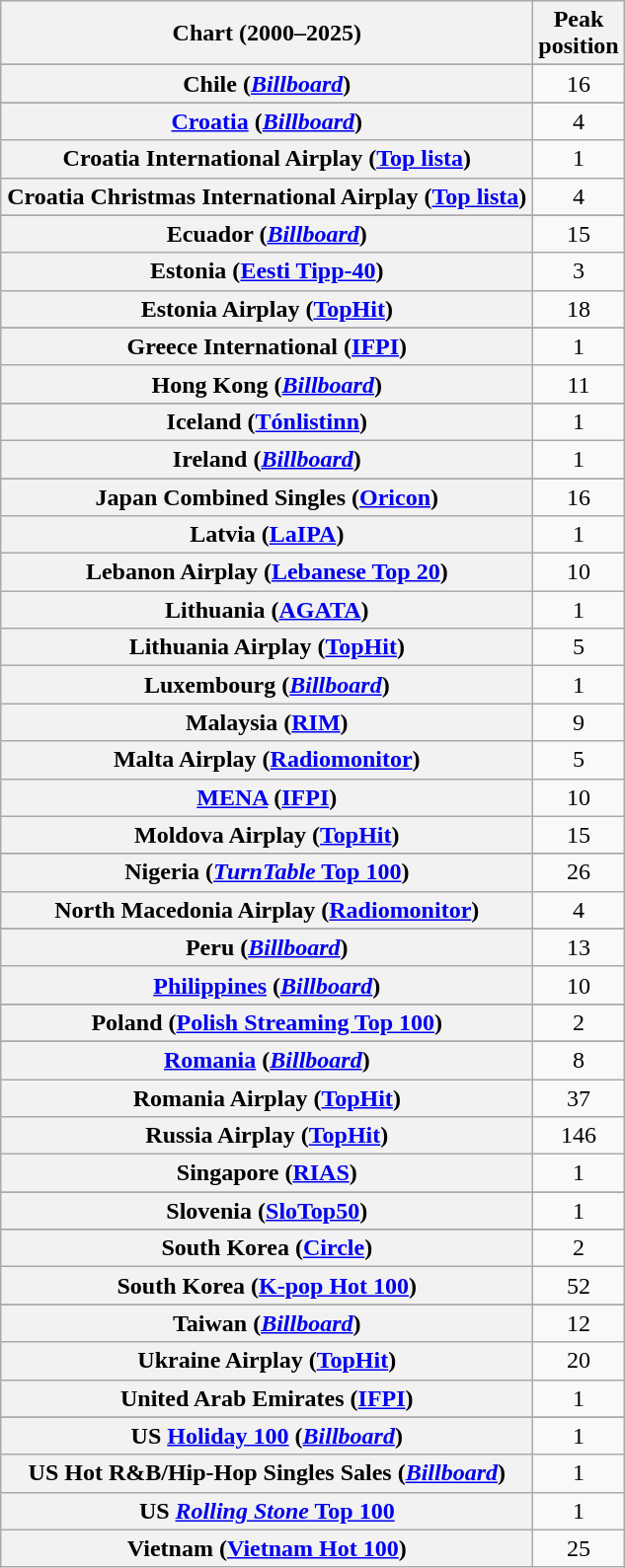<table class="wikitable sortable plainrowheaders" style="text-align:center">
<tr>
<th scope="col" style="width:22em;">Chart (2000–2025)</th>
<th scope="col">Peak<br>position</th>
</tr>
<tr>
</tr>
<tr>
</tr>
<tr>
</tr>
<tr>
</tr>
<tr>
</tr>
<tr>
</tr>
<tr>
</tr>
<tr>
<th scope="row">Chile (<em><a href='#'>Billboard</a></em>)</th>
<td>16</td>
</tr>
<tr>
</tr>
<tr>
<th scope="row"><a href='#'>Croatia</a> (<em><a href='#'>Billboard</a></em>)</th>
<td>4</td>
</tr>
<tr>
<th scope="row">Croatia International Airplay (<a href='#'>Top lista</a>)</th>
<td>1</td>
</tr>
<tr>
<th scope="row">Croatia Christmas International Airplay (<a href='#'>Top lista</a>)</th>
<td>4</td>
</tr>
<tr>
</tr>
<tr>
</tr>
<tr>
</tr>
<tr>
<th scope="row">Ecuador (<em><a href='#'>Billboard</a></em>)</th>
<td>15</td>
</tr>
<tr>
<th scope="row">Estonia (<a href='#'>Eesti Tipp-40</a>)</th>
<td>3</td>
</tr>
<tr>
<th scope="row">Estonia Airplay (<a href='#'>TopHit</a>)</th>
<td>18</td>
</tr>
<tr>
</tr>
<tr>
</tr>
<tr>
</tr>
<tr>
</tr>
<tr>
<th scope="row">Greece International (<a href='#'>IFPI</a>)</th>
<td>1</td>
</tr>
<tr>
<th scope="row">Hong Kong (<em><a href='#'>Billboard</a></em>)</th>
<td>11</td>
</tr>
<tr>
</tr>
<tr>
</tr>
<tr>
</tr>
<tr>
<th scope="row">Iceland (<a href='#'>Tónlistinn</a>)</th>
<td>1</td>
</tr>
<tr>
<th scope="row">Ireland (<a href='#'><em>Billboard</em></a>)</th>
<td>1</td>
</tr>
<tr>
</tr>
<tr>
</tr>
<tr>
</tr>
<tr>
<th scope="row">Japan Combined Singles (<a href='#'>Oricon</a>)</th>
<td>16</td>
</tr>
<tr>
<th scope="row">Latvia (<a href='#'>LaIPA</a>)</th>
<td>1</td>
</tr>
<tr>
<th scope="row">Lebanon Airplay (<a href='#'>Lebanese Top 20</a>)</th>
<td>10</td>
</tr>
<tr>
<th scope="row">Lithuania (<a href='#'>AGATA</a>)</th>
<td>1</td>
</tr>
<tr>
<th scope="row">Lithuania Airplay (<a href='#'>TopHit</a>)</th>
<td>5</td>
</tr>
<tr>
<th scope="row">Luxembourg (<em><a href='#'>Billboard</a></em>)</th>
<td>1</td>
</tr>
<tr>
<th scope="row">Malaysia (<a href='#'>RIM</a>)</th>
<td>9</td>
</tr>
<tr>
<th scope="row">Malta Airplay (<a href='#'>Radiomonitor</a>)</th>
<td>5</td>
</tr>
<tr>
<th scope="row"><a href='#'>MENA</a> (<a href='#'>IFPI</a>)</th>
<td>10</td>
</tr>
<tr>
<th scope="row">Moldova Airplay (<a href='#'>TopHit</a>)</th>
<td>15</td>
</tr>
<tr>
</tr>
<tr>
</tr>
<tr>
<th scope="row">Nigeria (<a href='#'><em>TurnTable</em> Top 100</a>)</th>
<td>26</td>
</tr>
<tr>
<th scope="row">North Macedonia Airplay (<a href='#'>Radiomonitor</a>)</th>
<td>4</td>
</tr>
<tr>
</tr>
<tr>
<th scope="row">Peru (<em><a href='#'>Billboard</a></em>)</th>
<td>13</td>
</tr>
<tr>
<th scope="row"><a href='#'>Philippines</a> (<em><a href='#'>Billboard</a></em>)</th>
<td>10</td>
</tr>
<tr>
</tr>
<tr>
</tr>
<tr>
<th scope="row">Poland (<a href='#'>Polish Streaming Top 100</a>)</th>
<td>2</td>
</tr>
<tr>
</tr>
<tr>
<th scope="row"><a href='#'>Romania</a> (<em><a href='#'>Billboard</a></em>)</th>
<td>8</td>
</tr>
<tr>
<th scope="row">Romania Airplay (<a href='#'>TopHit</a>)</th>
<td>37</td>
</tr>
<tr>
<th scope="row">Russia Airplay (<a href='#'>TopHit</a>)</th>
<td>146</td>
</tr>
<tr>
<th scope="row">Singapore (<a href='#'>RIAS</a>)</th>
<td>1</td>
</tr>
<tr>
</tr>
<tr>
</tr>
<tr>
<th scope="row">Slovenia (<a href='#'>SloTop50</a>)</th>
<td>1</td>
</tr>
<tr>
</tr>
<tr>
<th scope="row">South Korea (<a href='#'>Circle</a>)</th>
<td>2</td>
</tr>
<tr>
<th scope="row">South Korea (<a href='#'>K-pop Hot 100</a>)</th>
<td>52</td>
</tr>
<tr>
</tr>
<tr>
</tr>
<tr>
</tr>
<tr>
<th scope="row">Taiwan (<em><a href='#'>Billboard</a></em>)</th>
<td>12</td>
</tr>
<tr>
<th scope="row">Ukraine Airplay (<a href='#'>TopHit</a>)</th>
<td>20</td>
</tr>
<tr>
<th scope="row">United Arab Emirates (<a href='#'>IFPI</a>)</th>
<td>1</td>
</tr>
<tr>
</tr>
<tr>
</tr>
<tr>
</tr>
<tr>
<th scope="row">US <a href='#'>Holiday 100</a> (<em><a href='#'>Billboard</a></em>)</th>
<td>1</td>
</tr>
<tr>
<th scope="row">US Hot R&B/Hip-Hop Singles Sales (<em><a href='#'>Billboard</a></em>)</th>
<td style="text-align:center;">1</td>
</tr>
<tr>
<th scope="row">US <a href='#'><em>Rolling Stone</em> Top 100</a></th>
<td>1</td>
</tr>
<tr>
<th scope="row">Vietnam (<a href='#'>Vietnam Hot 100</a>)</th>
<td>25</td>
</tr>
</table>
